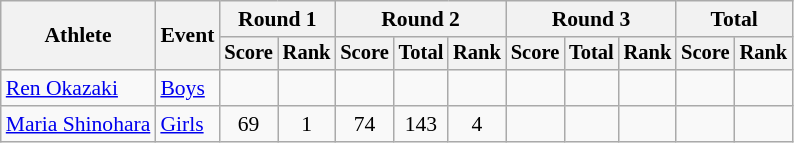<table class="wikitable" style="font-size:90%">
<tr>
<th rowspan="2">Athlete</th>
<th rowspan="2">Event</th>
<th colspan="2">Round 1</th>
<th colspan="3">Round 2</th>
<th colspan="3">Round 3</th>
<th colspan="2">Total</th>
</tr>
<tr style="font-size:95%">
<th>Score</th>
<th>Rank</th>
<th>Score</th>
<th>Total</th>
<th>Rank</th>
<th>Score</th>
<th>Total</th>
<th>Rank</th>
<th>Score</th>
<th>Rank</th>
</tr>
<tr align=center>
<td align=left><a href='#'>Ren Okazaki</a></td>
<td align=left><a href='#'>Boys</a></td>
<td></td>
<td></td>
<td></td>
<td></td>
<td></td>
<td></td>
<td></td>
<td></td>
<td></td>
<td></td>
</tr>
<tr align=center>
<td align=left><a href='#'>Maria Shinohara</a></td>
<td align=left><a href='#'>Girls</a></td>
<td>69</td>
<td>1</td>
<td>74</td>
<td>143</td>
<td>4</td>
<td></td>
<td></td>
<td></td>
<td></td>
<td></td>
</tr>
</table>
